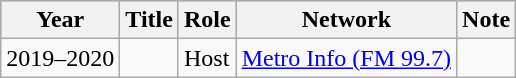<table class="wikitable sortable">
<tr style="background:#B0C4DE;">
<th>Year</th>
<th>Title</th>
<th>Role</th>
<th>Network</th>
<th>Note</th>
</tr>
<tr>
<td>2019–2020</td>
<td></td>
<td>Host</td>
<td><a href='#'>Metro Info (FM 99.7)</a></td>
<td></td>
</tr>
</table>
